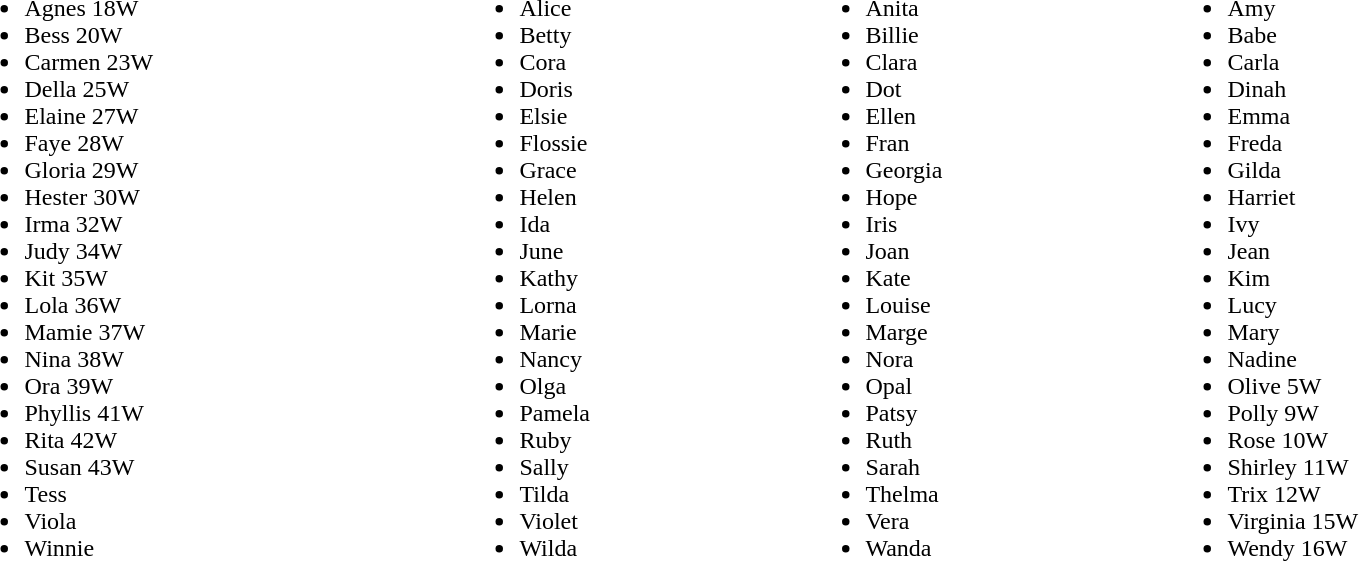<table width="90%">
<tr>
<td><br><ul><li>Agnes 18W</li><li>Bess 20W</li><li>Carmen 23W</li><li>Della 25W</li><li>Elaine 27W</li><li>Faye 28W</li><li>Gloria 29W</li><li>Hester 30W</li><li>Irma 32W</li><li>Judy 34W</li><li>Kit 35W</li><li>Lola 36W</li><li>Mamie 37W</li><li>Nina 38W</li><li>Ora 39W</li><li>Phyllis 41W</li><li>Rita 42W</li><li>Susan 43W</li><li><div>Tess</div></li><li><div>Viola</div></li><li><div>Winnie</div></li></ul></td>
<td><br><ul><li><div>Alice</div></li><li><div>Betty</div></li><li><div>Cora</div></li><li><div>Doris</div></li><li><div>Elsie</div></li><li><div>Flossie</div></li><li><div>Grace</div></li><li><div>Helen</div></li><li><div>Ida</div></li><li><div>June</div></li><li><div>Kathy</div></li><li><div>Lorna</div></li><li><div>Marie</div></li><li><div>Nancy</div></li><li><div>Olga</div></li><li><div>Pamela</div></li><li><div>Ruby</div></li><li><div>Sally</div></li><li><div>Tilda</div></li><li><div>Violet</div></li><li><div>Wilda</div></li></ul></td>
<td><br><ul><li><div>Anita</div></li><li><div>Billie</div></li><li><div>Clara</div></li><li><div>Dot</div></li><li><div>Ellen</div></li><li><div>Fran</div></li><li><div>Georgia</div></li><li><div>Hope</div></li><li><div>Iris</div></li><li><div>Joan</div></li><li><div>Kate</div></li><li><div>Louise</div></li><li><div>Marge</div></li><li><div>Nora</div></li><li><div>Opal</div></li><li><div>Patsy</div></li><li><div>Ruth</div></li><li><div>Sarah</div></li><li><div>Thelma</div></li><li><div>Vera</div></li><li><div>Wanda</div></li></ul></td>
<td><br><ul><li><div>Amy</div></li><li><div>Babe</div></li><li><div>Carla</div></li><li><div>Dinah</div></li><li><div>Emma</div></li><li><div>Freda</div></li><li><div>Gilda</div></li><li><div>Harriet</div></li><li><div>Ivy</div></li><li><div>Jean</div></li><li><div>Kim</div></li><li><div>Lucy</div></li><li><div>Mary</div></li><li><div>Nadine</div></li><li>Olive 5W</li><li>Polly 9W</li><li>Rose 10W</li><li>Shirley 11W</li><li>Trix 12W</li><li>Virginia 15W</li><li>Wendy 16W</li></ul></td>
</tr>
</table>
